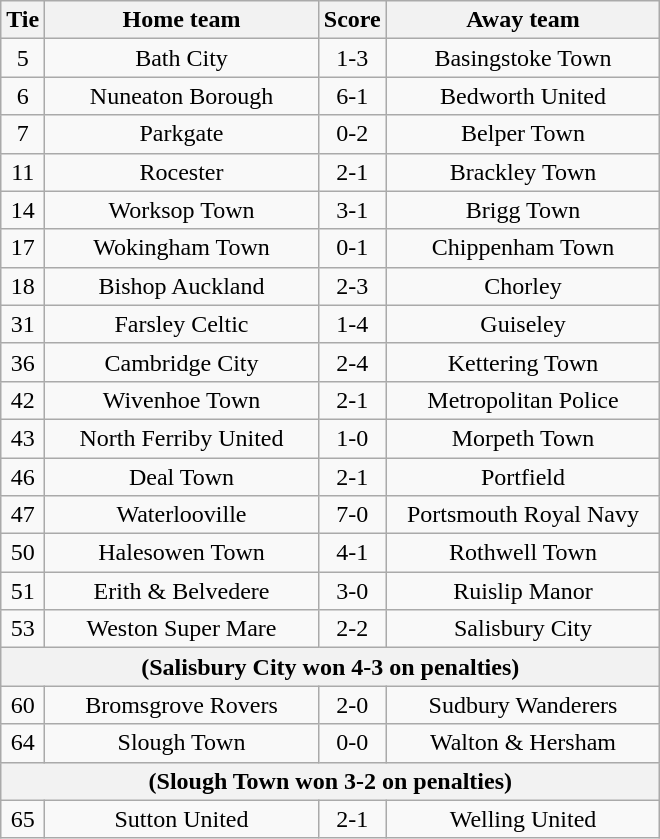<table class="wikitable" style="text-align:center;">
<tr>
<th width=20>Tie</th>
<th width=175>Home team</th>
<th width=20>Score</th>
<th width=175>Away team</th>
</tr>
<tr>
<td>5</td>
<td>Bath City</td>
<td>1-3</td>
<td>Basingstoke Town</td>
</tr>
<tr>
<td>6</td>
<td>Nuneaton Borough</td>
<td>6-1</td>
<td>Bedworth United</td>
</tr>
<tr>
<td>7</td>
<td>Parkgate</td>
<td>0-2</td>
<td>Belper Town</td>
</tr>
<tr>
<td>11</td>
<td>Rocester</td>
<td>2-1</td>
<td>Brackley Town</td>
</tr>
<tr>
<td>14</td>
<td>Worksop Town</td>
<td>3-1</td>
<td>Brigg Town</td>
</tr>
<tr>
<td>17</td>
<td>Wokingham Town</td>
<td>0-1</td>
<td>Chippenham Town</td>
</tr>
<tr>
<td>18</td>
<td>Bishop Auckland</td>
<td>2-3</td>
<td>Chorley</td>
</tr>
<tr>
<td>31</td>
<td>Farsley Celtic</td>
<td>1-4</td>
<td>Guiseley</td>
</tr>
<tr>
<td>36</td>
<td>Cambridge City</td>
<td>2-4</td>
<td>Kettering Town</td>
</tr>
<tr>
<td>42</td>
<td>Wivenhoe Town</td>
<td>2-1</td>
<td>Metropolitan Police</td>
</tr>
<tr>
<td>43</td>
<td>North Ferriby United</td>
<td>1-0</td>
<td>Morpeth Town</td>
</tr>
<tr>
<td>46</td>
<td>Deal Town</td>
<td>2-1</td>
<td>Portfield</td>
</tr>
<tr>
<td>47</td>
<td>Waterlooville</td>
<td>7-0</td>
<td>Portsmouth Royal Navy</td>
</tr>
<tr>
<td>50</td>
<td>Halesowen Town</td>
<td>4-1</td>
<td>Rothwell Town</td>
</tr>
<tr>
<td>51</td>
<td>Erith & Belvedere</td>
<td>3-0</td>
<td>Ruislip Manor</td>
</tr>
<tr>
<td>53</td>
<td>Weston Super Mare</td>
<td>2-2</td>
<td>Salisbury City</td>
</tr>
<tr>
<th colspan="5">(Salisbury City won 4-3 on penalties)</th>
</tr>
<tr>
<td>60</td>
<td>Bromsgrove Rovers</td>
<td>2-0</td>
<td>Sudbury Wanderers</td>
</tr>
<tr>
<td>64</td>
<td>Slough Town</td>
<td>0-0</td>
<td>Walton & Hersham</td>
</tr>
<tr>
<th colspan="5">(Slough Town won 3-2 on penalties)</th>
</tr>
<tr>
<td>65</td>
<td>Sutton United</td>
<td>2-1</td>
<td>Welling United</td>
</tr>
</table>
